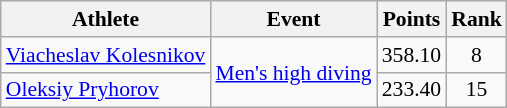<table class=wikitable style="font-size:90%;">
<tr>
<th>Athlete</th>
<th>Event</th>
<th>Points</th>
<th>Rank</th>
</tr>
<tr align=center>
<td align=left><a href='#'>Viacheslav Kolesnikov</a></td>
<td align=left rowspan=2><a href='#'>Men's high diving</a></td>
<td>358.10</td>
<td>8</td>
</tr>
<tr align=center>
<td align=left><a href='#'>Oleksiy Pryhorov</a></td>
<td>233.40</td>
<td>15</td>
</tr>
</table>
